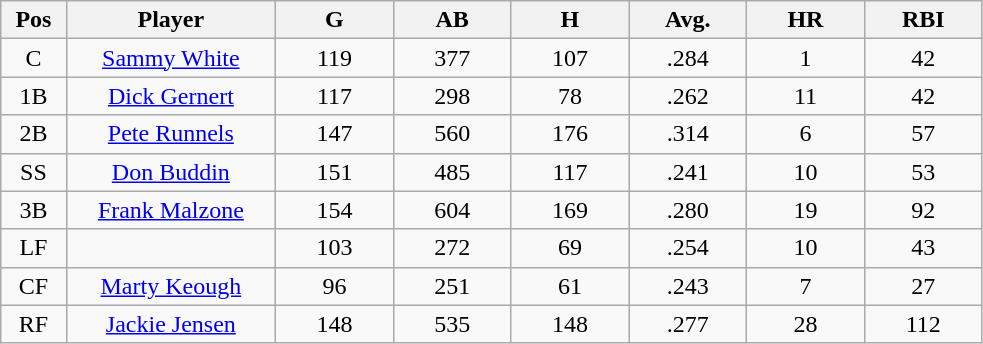<table class="wikitable sortable">
<tr>
<th bgcolor="#DDDDFF" width="5%">Pos</th>
<th bgcolor="#DDDDFF" width="16%">Player</th>
<th bgcolor="#DDDDFF" width="9%">G</th>
<th bgcolor="#DDDDFF" width="9%">AB</th>
<th bgcolor="#DDDDFF" width="9%">H</th>
<th bgcolor="#DDDDFF" width="9%">Avg.</th>
<th bgcolor="#DDDDFF" width="9%">HR</th>
<th bgcolor="#DDDDFF" width="9%">RBI</th>
</tr>
<tr align="center">
<td>C</td>
<td><a href='#'>Sammy White</a></td>
<td>119</td>
<td>377</td>
<td>107</td>
<td>.284</td>
<td>1</td>
<td>42</td>
</tr>
<tr align=center>
<td>1B</td>
<td><a href='#'>Dick Gernert</a></td>
<td>117</td>
<td>298</td>
<td>78</td>
<td>.262</td>
<td>11</td>
<td>42</td>
</tr>
<tr align=center>
<td>2B</td>
<td><a href='#'>Pete Runnels</a></td>
<td>147</td>
<td>560</td>
<td>176</td>
<td>.314</td>
<td>6</td>
<td>57</td>
</tr>
<tr align=center>
<td>SS</td>
<td><a href='#'>Don Buddin</a></td>
<td>151</td>
<td>485</td>
<td>117</td>
<td>.241</td>
<td>10</td>
<td>53</td>
</tr>
<tr align=center>
<td>3B</td>
<td><a href='#'>Frank Malzone</a></td>
<td>154</td>
<td>604</td>
<td>169</td>
<td>.280</td>
<td>19</td>
<td>92</td>
</tr>
<tr align=center>
<td>LF</td>
<td></td>
<td>103</td>
<td>272</td>
<td>69</td>
<td>.254</td>
<td>10</td>
<td>43</td>
</tr>
<tr align="center">
<td>CF</td>
<td><a href='#'>Marty Keough</a></td>
<td>96</td>
<td>251</td>
<td>61</td>
<td>.243</td>
<td>7</td>
<td>27</td>
</tr>
<tr align=center>
<td>RF</td>
<td><a href='#'>Jackie Jensen</a></td>
<td>148</td>
<td>535</td>
<td>148</td>
<td>.277</td>
<td>28</td>
<td>112</td>
</tr>
</table>
